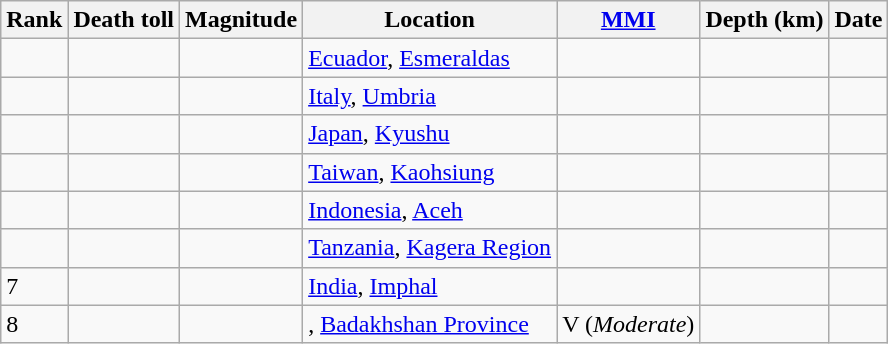<table class="sortable wikitable" style="font-size:100%;">
<tr>
<th>Rank</th>
<th>Death toll</th>
<th>Magnitude</th>
<th>Location</th>
<th><a href='#'>MMI</a></th>
<th>Depth (km)</th>
<th>Date</th>
</tr>
<tr>
<td></td>
<td></td>
<td></td>
<td> <a href='#'>Ecuador</a>, <a href='#'>Esmeraldas</a></td>
<td></td>
<td></td>
<td></td>
</tr>
<tr>
<td></td>
<td></td>
<td></td>
<td> <a href='#'>Italy</a>, <a href='#'>Umbria</a></td>
<td></td>
<td></td>
<td></td>
</tr>
<tr>
<td></td>
<td></td>
<td></td>
<td> <a href='#'>Japan</a>, <a href='#'>Kyushu</a></td>
<td></td>
<td></td>
<td></td>
</tr>
<tr>
<td></td>
<td></td>
<td></td>
<td> <a href='#'>Taiwan</a>, <a href='#'>Kaohsiung</a></td>
<td></td>
<td></td>
<td></td>
</tr>
<tr>
<td></td>
<td></td>
<td></td>
<td> <a href='#'>Indonesia</a>, <a href='#'>Aceh</a></td>
<td></td>
<td></td>
<td></td>
</tr>
<tr>
<td></td>
<td></td>
<td></td>
<td> <a href='#'>Tanzania</a>, <a href='#'>Kagera Region</a></td>
<td></td>
<td></td>
<td></td>
</tr>
<tr>
<td>7</td>
<td></td>
<td></td>
<td> <a href='#'>India</a>, <a href='#'>Imphal</a></td>
<td></td>
<td></td>
<td></td>
</tr>
<tr>
<td>8</td>
<td></td>
<td></td>
<td>, <a href='#'>Badakhshan Province</a></td>
<td>V (<em>Moderate</em>)</td>
<td></td>
<td></td>
</tr>
</table>
